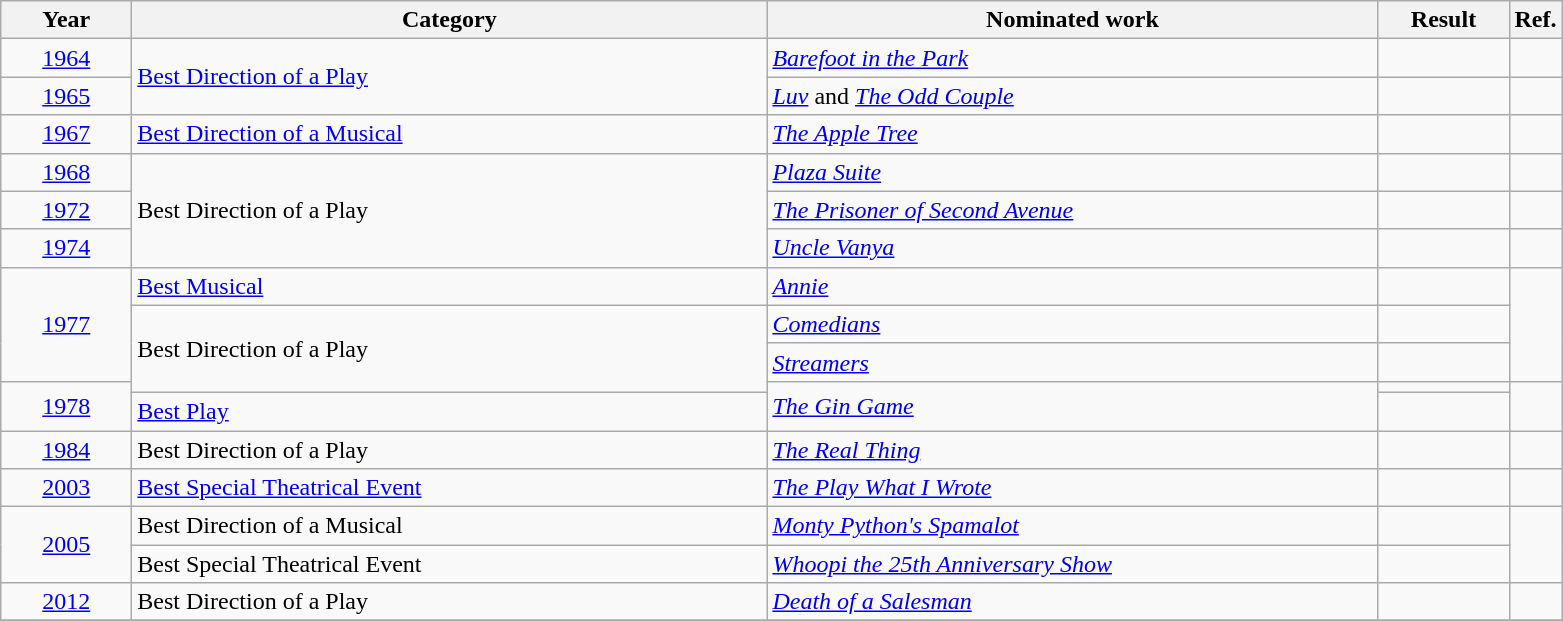<table class=wikitable>
<tr>
<th scope="col" style="width:5em;">Year</th>
<th scope="col" style="width:26em;">Category</th>
<th scope="col" style="width:25em;">Nominated work</th>
<th scope="col" style="width:5em;">Result</th>
<th>Ref.</th>
</tr>
<tr>
<td style="text-align:center;"><a href='#'>1964</a></td>
<td rowspan=2><a href='#'>Best Direction of a Play</a></td>
<td><em><a href='#'>Barefoot in the Park</a></em></td>
<td></td>
<td style="text-align:center;"></td>
</tr>
<tr>
<td style="text-align:center;"><a href='#'>1965</a></td>
<td><em><a href='#'>Luv</a></em> and <em><a href='#'>The Odd Couple</a></em></td>
<td></td>
<td style="text-align:center;"></td>
</tr>
<tr>
<td style="text-align:center;"><a href='#'>1967</a></td>
<td><a href='#'>Best Direction of a Musical</a></td>
<td><em><a href='#'>The Apple Tree</a></em></td>
<td></td>
<td style="text-align:center;"></td>
</tr>
<tr>
<td style="text-align:center;"><a href='#'>1968</a></td>
<td rowspan=3>Best Direction of a Play</td>
<td><em><a href='#'>Plaza Suite</a></em></td>
<td></td>
<td style="text-align:center;"></td>
</tr>
<tr>
<td style="text-align:center;"><a href='#'>1972</a></td>
<td><em><a href='#'>The Prisoner of Second Avenue</a></em></td>
<td></td>
<td style="text-align:center;"></td>
</tr>
<tr>
<td style="text-align:center;"><a href='#'>1974</a></td>
<td><em><a href='#'>Uncle Vanya</a></em></td>
<td></td>
<td style="text-align:center;"></td>
</tr>
<tr>
<td style="text-align:center;", rowspan=3><a href='#'>1977</a></td>
<td><a href='#'>Best Musical</a></td>
<td><em><a href='#'>Annie</a></em></td>
<td></td>
<td style="text-align:center;", rowspan=3></td>
</tr>
<tr>
<td rowspan=3>Best Direction of a Play</td>
<td><em><a href='#'>Comedians</a></em></td>
<td></td>
</tr>
<tr>
<td><em><a href='#'>Streamers</a></em></td>
<td></td>
</tr>
<tr>
<td style="text-align:center;", rowspan=2><a href='#'>1978</a></td>
<td rowspan=2><em><a href='#'>The Gin Game</a></em></td>
<td></td>
<td style="text-align:center;", rowspan=2></td>
</tr>
<tr>
<td><a href='#'>Best Play</a></td>
<td></td>
</tr>
<tr>
<td style="text-align:center;"><a href='#'>1984</a></td>
<td>Best Direction of a Play</td>
<td><em><a href='#'>The Real Thing</a></em></td>
<td></td>
<td style="text-align:center;"></td>
</tr>
<tr>
<td style="text-align:center;"><a href='#'>2003</a></td>
<td><a href='#'>Best Special Theatrical Event</a></td>
<td><em><a href='#'>The Play What I Wrote</a></em></td>
<td></td>
<td style="text-align:center;"></td>
</tr>
<tr>
<td style="text-align:center;", rowspan=2><a href='#'>2005</a></td>
<td>Best Direction of a Musical</td>
<td><em><a href='#'>Monty Python's Spamalot</a></em></td>
<td></td>
<td style="text-align:center;", rowspan=2></td>
</tr>
<tr>
<td>Best Special Theatrical Event</td>
<td><em><a href='#'>Whoopi the 25th Anniversary Show</a></em></td>
<td></td>
</tr>
<tr>
<td style="text-align:center;"><a href='#'>2012</a></td>
<td>Best Direction of a Play</td>
<td><em><a href='#'>Death of a Salesman</a></em></td>
<td></td>
<td style="text-align:center;"></td>
</tr>
<tr>
</tr>
</table>
